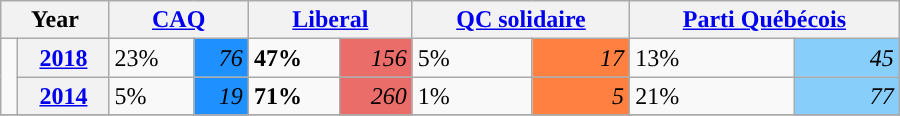<table class="wikitable" style="width:600px; margin-left:1em;">
<tr>
<th colspan="2" scope="col">Year</th>
<th colspan="2" scope="col"><a href='#'>CAQ</a></th>
<th colspan="2" scope="col"><a href='#'>Liberal</a></th>
<th colspan="2" scope="col"><a href='#'>QC solidaire</a></th>
<th colspan="2" scope="col"><a href='#'>Parti Québécois</a></th>
</tr>
<tr>
<td rowspan="2" style="width: 0.25em; background-color: "></td>
<th><a href='#'>2018</a></th>
<td>23%</td>
<td style="text-align:right; background:#1E90FF;"><em>76</em></td>
<td><strong>47%</strong></td>
<td style="text-align:right; background:#EA6D6A;"><em>156</em></td>
<td>5%</td>
<td style="text-align:right; background:#FF8040;"><em>17</em></td>
<td>13%</td>
<td style="text-align:right; background:#87CEFA;"><em>45</em></td>
</tr>
<tr>
<th><a href='#'>2014</a></th>
<td>5%</td>
<td style="text-align:right; background:#1E90FF;"><em>19</em></td>
<td><strong>71%</strong></td>
<td style="text-align:right; background:#EA6D6A;"><em>260</em></td>
<td>1%</td>
<td style="text-align:right; background:#FF8040;"><em>5</em></td>
<td>21%</td>
<td style="text-align:right; background:#87CEFA;"><em>77</em></td>
</tr>
<tr>
</tr>
</table>
